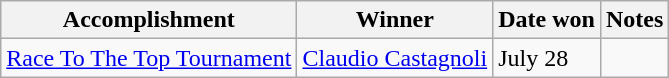<table class="wikitable">
<tr>
<th>Accomplishment</th>
<th>Winner</th>
<th>Date won</th>
<th>Notes</th>
</tr>
<tr>
<td><a href='#'>Race To The Top Tournament</a></td>
<td><a href='#'>Claudio Castagnoli</a></td>
<td>July 28</td>
<td></td>
</tr>
</table>
